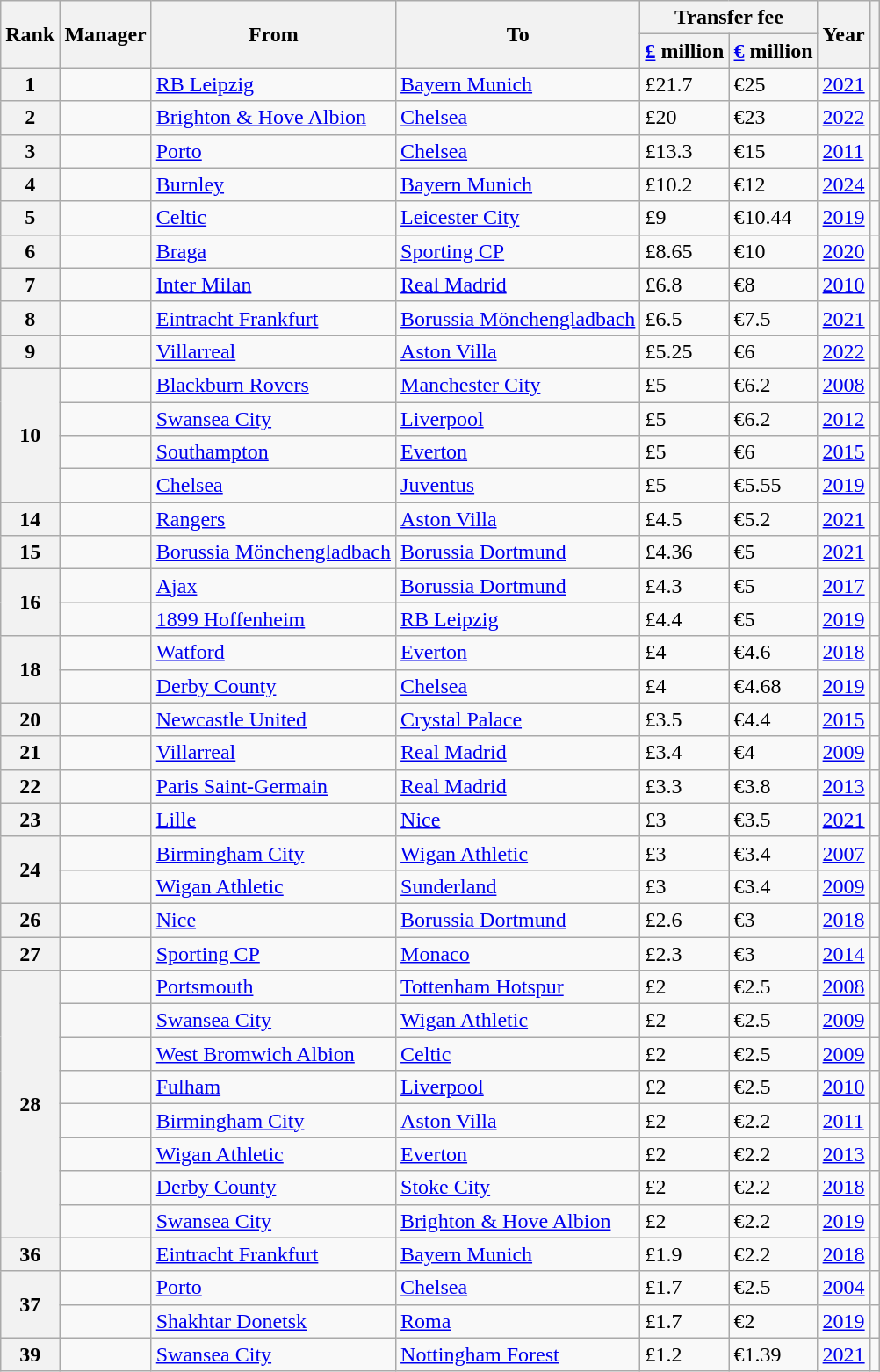<table class="wikitable sortable">
<tr>
<th rowspan="2">Rank</th>
<th rowspan="2">Manager</th>
<th rowspan="2">From</th>
<th rowspan="2">To</th>
<th colspan="2">Transfer fee</th>
<th rowspan="2">Year</th>
<th rowspan="2"></th>
</tr>
<tr>
<th><a href='#'>£</a> million</th>
<th><a href='#'>€</a> million</th>
</tr>
<tr>
<th>1</th>
<td> </td>
<td> <a href='#'>RB Leipzig</a></td>
<td> <a href='#'>Bayern Munich</a></td>
<td>£21.7</td>
<td>€25</td>
<td><a href='#'>2021</a></td>
<td></td>
</tr>
<tr>
<th>2</th>
<td> </td>
<td> <a href='#'>Brighton & Hove Albion</a></td>
<td> <a href='#'>Chelsea</a></td>
<td>£20</td>
<td>€23</td>
<td><a href='#'>2022</a></td>
<td></td>
</tr>
<tr>
<th>3</th>
<td> </td>
<td> <a href='#'>Porto</a></td>
<td> <a href='#'>Chelsea</a></td>
<td>£13.3</td>
<td>€15</td>
<td><a href='#'>2011</a></td>
<td></td>
</tr>
<tr>
<th>4</th>
<td> </td>
<td> <a href='#'>Burnley</a></td>
<td> <a href='#'>Bayern Munich</a></td>
<td>£10.2</td>
<td>€12</td>
<td><a href='#'>2024</a></td>
<td></td>
</tr>
<tr>
<th>5</th>
<td> </td>
<td> <a href='#'>Celtic</a></td>
<td> <a href='#'>Leicester City</a></td>
<td>£9</td>
<td>€10.44</td>
<td><a href='#'>2019</a></td>
<td></td>
</tr>
<tr>
<th>6</th>
<td> </td>
<td> <a href='#'>Braga</a></td>
<td> <a href='#'>Sporting CP</a></td>
<td>£8.65</td>
<td>€10</td>
<td><a href='#'>2020</a></td>
<td></td>
</tr>
<tr>
<th>7</th>
<td> </td>
<td> <a href='#'>Inter Milan</a></td>
<td> <a href='#'>Real Madrid</a></td>
<td>£6.8</td>
<td>€8</td>
<td><a href='#'>2010</a></td>
<td></td>
</tr>
<tr>
<th>8</th>
<td> </td>
<td> <a href='#'>Eintracht Frankfurt</a></td>
<td> <a href='#'>Borussia Mönchengladbach</a></td>
<td>£6.5</td>
<td>€7.5</td>
<td><a href='#'>2021</a></td>
<td></td>
</tr>
<tr>
<th>9</th>
<td> </td>
<td> <a href='#'>Villarreal</a></td>
<td> <a href='#'>Aston Villa</a></td>
<td>£5.25</td>
<td>€6</td>
<td><a href='#'>2022</a></td>
<td></td>
</tr>
<tr>
<th rowspan="4">10</th>
<td> </td>
<td> <a href='#'>Blackburn Rovers</a></td>
<td> <a href='#'>Manchester City</a></td>
<td>£5</td>
<td>€6.2</td>
<td><a href='#'>2008</a></td>
<td></td>
</tr>
<tr>
<td> </td>
<td> <a href='#'>Swansea City</a></td>
<td> <a href='#'>Liverpool</a></td>
<td>£5</td>
<td>€6.2</td>
<td><a href='#'>2012</a></td>
<td></td>
</tr>
<tr>
<td> </td>
<td> <a href='#'>Southampton</a></td>
<td> <a href='#'>Everton</a></td>
<td>£5</td>
<td>€6</td>
<td><a href='#'>2015</a></td>
<td></td>
</tr>
<tr>
<td> </td>
<td> <a href='#'>Chelsea</a></td>
<td> <a href='#'>Juventus</a></td>
<td>£5</td>
<td>€5.55</td>
<td><a href='#'>2019</a></td>
<td></td>
</tr>
<tr>
<th>14</th>
<td> </td>
<td> <a href='#'>Rangers</a></td>
<td> <a href='#'>Aston Villa</a></td>
<td>£4.5</td>
<td>€5.2</td>
<td><a href='#'>2021</a></td>
<td></td>
</tr>
<tr>
<th>15</th>
<td> </td>
<td> <a href='#'>Borussia Mönchengladbach</a></td>
<td> <a href='#'>Borussia Dortmund</a></td>
<td>£4.36</td>
<td>€5</td>
<td><a href='#'>2021</a></td>
<td></td>
</tr>
<tr>
<th rowspan="2">16</th>
<td> </td>
<td> <a href='#'>Ajax</a></td>
<td> <a href='#'>Borussia Dortmund</a></td>
<td>£4.3</td>
<td>€5</td>
<td><a href='#'>2017</a></td>
<td></td>
</tr>
<tr>
<td> </td>
<td> <a href='#'>1899 Hoffenheim</a></td>
<td> <a href='#'>RB Leipzig</a></td>
<td>£4.4</td>
<td>€5</td>
<td><a href='#'>2019</a></td>
<td></td>
</tr>
<tr>
<th rowspan="2">18</th>
<td> </td>
<td> <a href='#'>Watford</a></td>
<td> <a href='#'>Everton</a></td>
<td>£4</td>
<td>€4.6</td>
<td><a href='#'>2018</a></td>
<td></td>
</tr>
<tr>
<td> </td>
<td> <a href='#'>Derby County</a></td>
<td> <a href='#'>Chelsea</a></td>
<td>£4</td>
<td>€4.68</td>
<td><a href='#'>2019</a></td>
<td></td>
</tr>
<tr>
<th>20</th>
<td> </td>
<td> <a href='#'>Newcastle United</a></td>
<td> <a href='#'>Crystal Palace</a></td>
<td>£3.5</td>
<td>€4.4</td>
<td><a href='#'>2015</a></td>
<td></td>
</tr>
<tr>
<th>21</th>
<td> </td>
<td> <a href='#'>Villarreal</a></td>
<td> <a href='#'>Real Madrid</a></td>
<td>£3.4</td>
<td>€4</td>
<td><a href='#'>2009</a></td>
<td></td>
</tr>
<tr>
<th>22</th>
<td> </td>
<td> <a href='#'>Paris Saint-Germain</a></td>
<td> <a href='#'>Real Madrid</a></td>
<td>£3.3</td>
<td>€3.8</td>
<td><a href='#'>2013</a></td>
<td></td>
</tr>
<tr>
<th>23</th>
<td> </td>
<td> <a href='#'>Lille</a></td>
<td> <a href='#'>Nice</a></td>
<td>£3</td>
<td>€3.5</td>
<td><a href='#'>2021</a></td>
<td></td>
</tr>
<tr>
<th rowspan="2">24</th>
<td> </td>
<td> <a href='#'>Birmingham City</a></td>
<td> <a href='#'>Wigan Athletic</a></td>
<td>£3</td>
<td>€3.4</td>
<td><a href='#'>2007</a></td>
<td></td>
</tr>
<tr>
<td> </td>
<td> <a href='#'>Wigan Athletic</a></td>
<td> <a href='#'>Sunderland</a></td>
<td>£3</td>
<td>€3.4</td>
<td><a href='#'>2009</a></td>
<td></td>
</tr>
<tr>
<th>26</th>
<td> </td>
<td> <a href='#'>Nice</a></td>
<td> <a href='#'>Borussia Dortmund</a></td>
<td>£2.6</td>
<td>€3</td>
<td><a href='#'>2018</a></td>
<td></td>
</tr>
<tr>
<th>27</th>
<td> </td>
<td> <a href='#'>Sporting CP</a></td>
<td> <a href='#'>Monaco</a></td>
<td>£2.3</td>
<td>€3</td>
<td><a href='#'>2014</a></td>
<td></td>
</tr>
<tr>
<th rowspan="8">28</th>
<td> </td>
<td> <a href='#'>Portsmouth</a></td>
<td> <a href='#'>Tottenham Hotspur</a></td>
<td>£2</td>
<td>€2.5</td>
<td><a href='#'>2008</a></td>
<td></td>
</tr>
<tr>
<td> </td>
<td> <a href='#'>Swansea City</a></td>
<td> <a href='#'>Wigan Athletic</a></td>
<td>£2</td>
<td>€2.5</td>
<td><a href='#'>2009</a></td>
<td></td>
</tr>
<tr>
<td> </td>
<td> <a href='#'>West Bromwich Albion</a></td>
<td> <a href='#'>Celtic</a></td>
<td>£2</td>
<td>€2.5</td>
<td><a href='#'>2009</a></td>
<td></td>
</tr>
<tr>
<td> </td>
<td> <a href='#'>Fulham</a></td>
<td> <a href='#'>Liverpool</a></td>
<td>£2</td>
<td>€2.5</td>
<td><a href='#'>2010</a></td>
<td></td>
</tr>
<tr>
<td> </td>
<td> <a href='#'>Birmingham City</a></td>
<td> <a href='#'>Aston Villa</a></td>
<td>£2</td>
<td>€2.2</td>
<td><a href='#'>2011</a></td>
<td></td>
</tr>
<tr>
<td> </td>
<td> <a href='#'>Wigan Athletic</a></td>
<td> <a href='#'>Everton</a></td>
<td>£2</td>
<td>€2.2</td>
<td><a href='#'>2013</a></td>
<td></td>
</tr>
<tr>
<td> </td>
<td> <a href='#'>Derby County</a></td>
<td> <a href='#'>Stoke City</a></td>
<td>£2</td>
<td>€2.2</td>
<td><a href='#'>2018</a></td>
<td></td>
</tr>
<tr>
<td> </td>
<td> <a href='#'>Swansea City</a></td>
<td> <a href='#'>Brighton & Hove Albion</a></td>
<td>£2</td>
<td>€2.2</td>
<td><a href='#'>2019</a></td>
<td></td>
</tr>
<tr>
<th>36</th>
<td> </td>
<td> <a href='#'>Eintracht Frankfurt</a></td>
<td> <a href='#'>Bayern Munich</a></td>
<td>£1.9</td>
<td>€2.2</td>
<td><a href='#'>2018</a></td>
<td></td>
</tr>
<tr>
<th rowspan="2">37</th>
<td> </td>
<td> <a href='#'>Porto</a></td>
<td> <a href='#'>Chelsea</a></td>
<td>£1.7</td>
<td>€2.5</td>
<td><a href='#'>2004</a></td>
<td></td>
</tr>
<tr>
<td> </td>
<td> <a href='#'>Shakhtar Donetsk</a></td>
<td> <a href='#'>Roma</a></td>
<td>£1.7</td>
<td>€2</td>
<td><a href='#'>2019</a></td>
<td></td>
</tr>
<tr>
<th>39</th>
<td> </td>
<td> <a href='#'>Swansea City</a></td>
<td> <a href='#'>Nottingham Forest</a></td>
<td>£1.2</td>
<td>€1.39</td>
<td><a href='#'>2021</a></td>
<td></td>
</tr>
</table>
